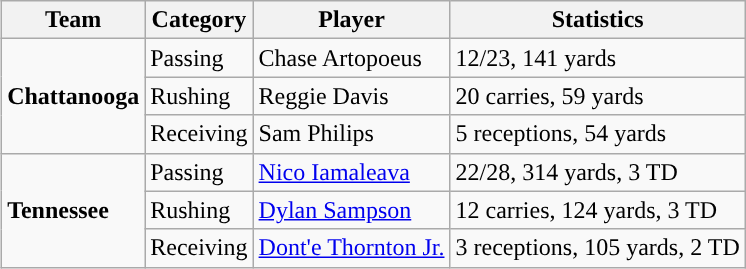<table class="wikitable" style="float: right;">
<tr>
<th>Team</th>
<th>Category</th>
<th>Player</th>
<th>Statistics</th>
</tr>
<tr>
<td rowspan=3><strong>Chattanooga</strong></td>
<td>Passing</td>
<td>Chase Artopoeus</td>
<td>12/23, 141 yards</td>
</tr>
<tr>
<td>Rushing</td>
<td>Reggie Davis</td>
<td>20 carries, 59 yards</td>
</tr>
<tr>
<td>Receiving</td>
<td>Sam Philips</td>
<td>5 receptions, 54 yards</td>
</tr>
<tr>
<td rowspan=3><strong>Tennessee</strong></td>
<td>Passing</td>
<td><a href='#'>Nico Iamaleava</a></td>
<td>22/28, 314 yards, 3 TD</td>
</tr>
<tr>
<td>Rushing</td>
<td><a href='#'>Dylan Sampson</a></td>
<td>12 carries, 124 yards, 3 TD</td>
</tr>
<tr>
<td>Receiving</td>
<td><a href='#'>Dont'e Thornton Jr.</a></td>
<td>3 receptions, 105 yards, 2 TD</td>
</tr>
</table>
